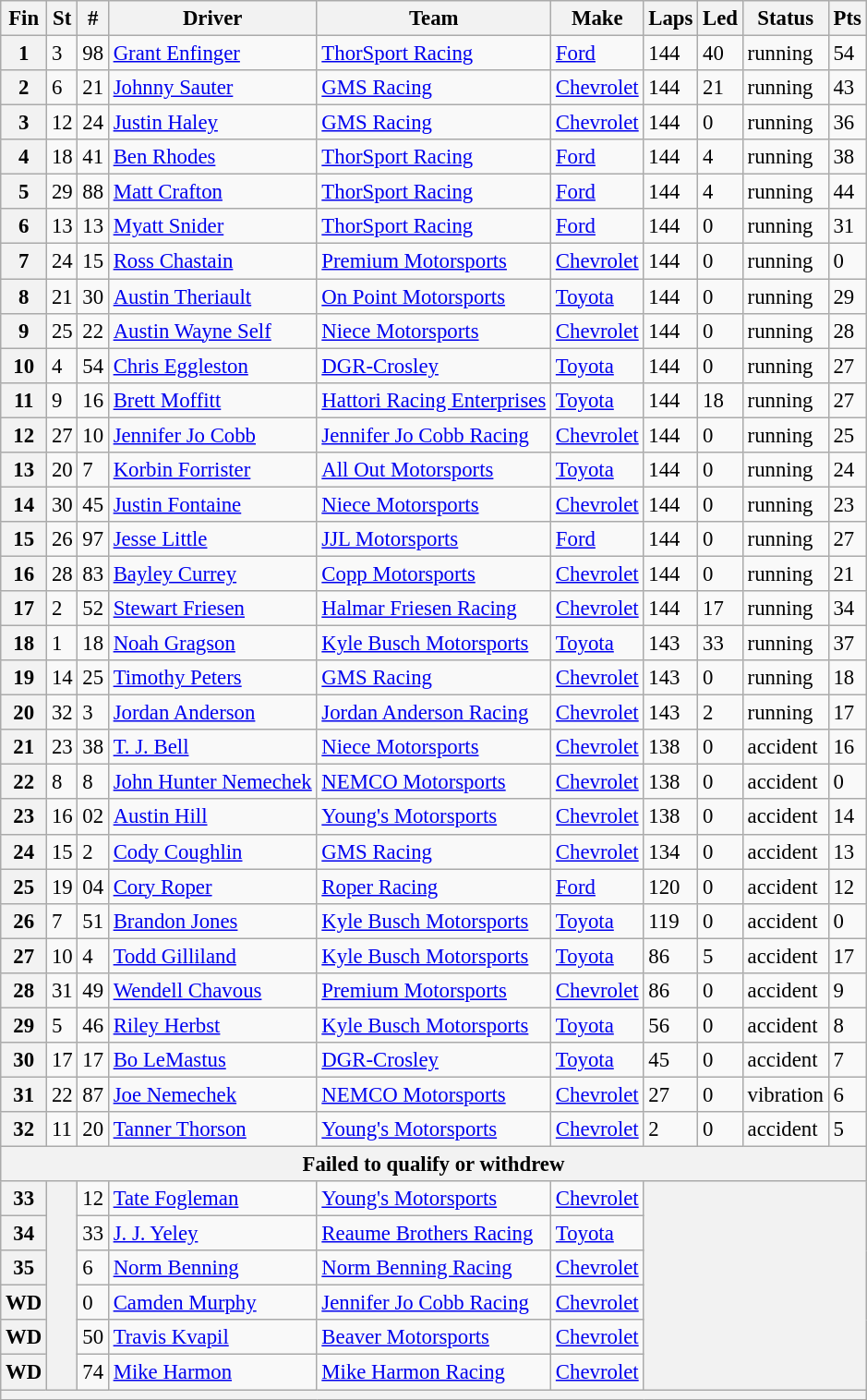<table class="wikitable sortable" style="font-size:95%">
<tr>
<th>Fin</th>
<th>St</th>
<th>#</th>
<th>Driver</th>
<th>Team</th>
<th>Make</th>
<th>Laps</th>
<th>Led</th>
<th>Status</th>
<th>Pts</th>
</tr>
<tr>
<th>1</th>
<td>3</td>
<td>98</td>
<td><a href='#'>Grant Enfinger</a></td>
<td><a href='#'>ThorSport Racing</a></td>
<td><a href='#'>Ford</a></td>
<td>144</td>
<td>40</td>
<td>running</td>
<td>54</td>
</tr>
<tr>
<th>2</th>
<td>6</td>
<td>21</td>
<td><a href='#'>Johnny Sauter</a></td>
<td><a href='#'>GMS Racing</a></td>
<td><a href='#'>Chevrolet</a></td>
<td>144</td>
<td>21</td>
<td>running</td>
<td>43</td>
</tr>
<tr>
<th>3</th>
<td>12</td>
<td>24</td>
<td><a href='#'>Justin Haley</a></td>
<td><a href='#'>GMS Racing</a></td>
<td><a href='#'>Chevrolet</a></td>
<td>144</td>
<td>0</td>
<td>running</td>
<td>36</td>
</tr>
<tr>
<th>4</th>
<td>18</td>
<td>41</td>
<td><a href='#'>Ben Rhodes</a></td>
<td><a href='#'>ThorSport Racing</a></td>
<td><a href='#'>Ford</a></td>
<td>144</td>
<td>4</td>
<td>running</td>
<td>38</td>
</tr>
<tr>
<th>5</th>
<td>29</td>
<td>88</td>
<td><a href='#'>Matt Crafton</a></td>
<td><a href='#'>ThorSport Racing</a></td>
<td><a href='#'>Ford</a></td>
<td>144</td>
<td>4</td>
<td>running</td>
<td>44</td>
</tr>
<tr>
<th>6</th>
<td>13</td>
<td>13</td>
<td><a href='#'>Myatt Snider</a></td>
<td><a href='#'>ThorSport Racing</a></td>
<td><a href='#'>Ford</a></td>
<td>144</td>
<td>0</td>
<td>running</td>
<td>31</td>
</tr>
<tr>
<th>7</th>
<td>24</td>
<td>15</td>
<td><a href='#'>Ross Chastain</a></td>
<td><a href='#'>Premium Motorsports</a></td>
<td><a href='#'>Chevrolet</a></td>
<td>144</td>
<td>0</td>
<td>running</td>
<td>0</td>
</tr>
<tr>
<th>8</th>
<td>21</td>
<td>30</td>
<td><a href='#'>Austin Theriault</a></td>
<td><a href='#'>On Point Motorsports</a></td>
<td><a href='#'>Toyota</a></td>
<td>144</td>
<td>0</td>
<td>running</td>
<td>29</td>
</tr>
<tr>
<th>9</th>
<td>25</td>
<td>22</td>
<td><a href='#'>Austin Wayne Self</a></td>
<td><a href='#'>Niece Motorsports</a></td>
<td><a href='#'>Chevrolet</a></td>
<td>144</td>
<td>0</td>
<td>running</td>
<td>28</td>
</tr>
<tr>
<th>10</th>
<td>4</td>
<td>54</td>
<td><a href='#'>Chris Eggleston</a></td>
<td><a href='#'>DGR-Crosley</a></td>
<td><a href='#'>Toyota</a></td>
<td>144</td>
<td>0</td>
<td>running</td>
<td>27</td>
</tr>
<tr>
<th>11</th>
<td>9</td>
<td>16</td>
<td><a href='#'>Brett Moffitt</a></td>
<td><a href='#'>Hattori Racing Enterprises</a></td>
<td><a href='#'>Toyota</a></td>
<td>144</td>
<td>18</td>
<td>running</td>
<td>27</td>
</tr>
<tr>
<th>12</th>
<td>27</td>
<td>10</td>
<td><a href='#'>Jennifer Jo Cobb</a></td>
<td><a href='#'>Jennifer Jo Cobb Racing</a></td>
<td><a href='#'>Chevrolet</a></td>
<td>144</td>
<td>0</td>
<td>running</td>
<td>25</td>
</tr>
<tr>
<th>13</th>
<td>20</td>
<td>7</td>
<td><a href='#'>Korbin Forrister</a></td>
<td><a href='#'>All Out Motorsports</a></td>
<td><a href='#'>Toyota</a></td>
<td>144</td>
<td>0</td>
<td>running</td>
<td>24</td>
</tr>
<tr>
<th>14</th>
<td>30</td>
<td>45</td>
<td><a href='#'>Justin Fontaine</a></td>
<td><a href='#'>Niece Motorsports</a></td>
<td><a href='#'>Chevrolet</a></td>
<td>144</td>
<td>0</td>
<td>running</td>
<td>23</td>
</tr>
<tr>
<th>15</th>
<td>26</td>
<td>97</td>
<td><a href='#'>Jesse Little</a></td>
<td><a href='#'>JJL Motorsports</a></td>
<td><a href='#'>Ford</a></td>
<td>144</td>
<td>0</td>
<td>running</td>
<td>27</td>
</tr>
<tr>
<th>16</th>
<td>28</td>
<td>83</td>
<td><a href='#'>Bayley Currey</a></td>
<td><a href='#'>Copp Motorsports</a></td>
<td><a href='#'>Chevrolet</a></td>
<td>144</td>
<td>0</td>
<td>running</td>
<td>21</td>
</tr>
<tr>
<th>17</th>
<td>2</td>
<td>52</td>
<td><a href='#'>Stewart Friesen</a></td>
<td><a href='#'>Halmar Friesen Racing</a></td>
<td><a href='#'>Chevrolet</a></td>
<td>144</td>
<td>17</td>
<td>running</td>
<td>34</td>
</tr>
<tr>
<th>18</th>
<td>1</td>
<td>18</td>
<td><a href='#'>Noah Gragson</a></td>
<td><a href='#'>Kyle Busch Motorsports</a></td>
<td><a href='#'>Toyota</a></td>
<td>143</td>
<td>33</td>
<td>running</td>
<td>37</td>
</tr>
<tr>
<th>19</th>
<td>14</td>
<td>25</td>
<td><a href='#'>Timothy Peters</a></td>
<td><a href='#'>GMS Racing</a></td>
<td><a href='#'>Chevrolet</a></td>
<td>143</td>
<td>0</td>
<td>running</td>
<td>18</td>
</tr>
<tr>
<th>20</th>
<td>32</td>
<td>3</td>
<td><a href='#'>Jordan Anderson</a></td>
<td><a href='#'>Jordan Anderson Racing</a></td>
<td><a href='#'>Chevrolet</a></td>
<td>143</td>
<td>2</td>
<td>running</td>
<td>17</td>
</tr>
<tr>
<th>21</th>
<td>23</td>
<td>38</td>
<td><a href='#'>T. J. Bell</a></td>
<td><a href='#'>Niece Motorsports</a></td>
<td><a href='#'>Chevrolet</a></td>
<td>138</td>
<td>0</td>
<td>accident</td>
<td>16</td>
</tr>
<tr>
<th>22</th>
<td>8</td>
<td>8</td>
<td><a href='#'>John Hunter Nemechek</a></td>
<td><a href='#'>NEMCO Motorsports</a></td>
<td><a href='#'>Chevrolet</a></td>
<td>138</td>
<td>0</td>
<td>accident</td>
<td>0</td>
</tr>
<tr>
<th>23</th>
<td>16</td>
<td>02</td>
<td><a href='#'>Austin Hill</a></td>
<td><a href='#'>Young's Motorsports</a></td>
<td><a href='#'>Chevrolet</a></td>
<td>138</td>
<td>0</td>
<td>accident</td>
<td>14</td>
</tr>
<tr>
<th>24</th>
<td>15</td>
<td>2</td>
<td><a href='#'>Cody Coughlin</a></td>
<td><a href='#'>GMS Racing</a></td>
<td><a href='#'>Chevrolet</a></td>
<td>134</td>
<td>0</td>
<td>accident</td>
<td>13</td>
</tr>
<tr>
<th>25</th>
<td>19</td>
<td>04</td>
<td><a href='#'>Cory Roper</a></td>
<td><a href='#'>Roper Racing</a></td>
<td><a href='#'>Ford</a></td>
<td>120</td>
<td>0</td>
<td>accident</td>
<td>12</td>
</tr>
<tr>
<th>26</th>
<td>7</td>
<td>51</td>
<td><a href='#'>Brandon Jones</a></td>
<td><a href='#'>Kyle Busch Motorsports</a></td>
<td><a href='#'>Toyota</a></td>
<td>119</td>
<td>0</td>
<td>accident</td>
<td>0</td>
</tr>
<tr>
<th>27</th>
<td>10</td>
<td>4</td>
<td><a href='#'>Todd Gilliland</a></td>
<td><a href='#'>Kyle Busch Motorsports</a></td>
<td><a href='#'>Toyota</a></td>
<td>86</td>
<td>5</td>
<td>accident</td>
<td>17</td>
</tr>
<tr>
<th>28</th>
<td>31</td>
<td>49</td>
<td><a href='#'>Wendell Chavous</a></td>
<td><a href='#'>Premium Motorsports</a></td>
<td><a href='#'>Chevrolet</a></td>
<td>86</td>
<td>0</td>
<td>accident</td>
<td>9</td>
</tr>
<tr>
<th>29</th>
<td>5</td>
<td>46</td>
<td><a href='#'>Riley Herbst</a></td>
<td><a href='#'>Kyle Busch Motorsports</a></td>
<td><a href='#'>Toyota</a></td>
<td>56</td>
<td>0</td>
<td>accident</td>
<td>8</td>
</tr>
<tr>
<th>30</th>
<td>17</td>
<td>17</td>
<td><a href='#'>Bo LeMastus</a></td>
<td><a href='#'>DGR-Crosley</a></td>
<td><a href='#'>Toyota</a></td>
<td>45</td>
<td>0</td>
<td>accident</td>
<td>7</td>
</tr>
<tr>
<th>31</th>
<td>22</td>
<td>87</td>
<td><a href='#'>Joe Nemechek</a></td>
<td><a href='#'>NEMCO Motorsports</a></td>
<td><a href='#'>Chevrolet</a></td>
<td>27</td>
<td>0</td>
<td>vibration</td>
<td>6</td>
</tr>
<tr>
<th>32</th>
<td>11</td>
<td>20</td>
<td><a href='#'>Tanner Thorson</a></td>
<td><a href='#'>Young's Motorsports</a></td>
<td><a href='#'>Chevrolet</a></td>
<td>2</td>
<td>0</td>
<td>accident</td>
<td>5</td>
</tr>
<tr>
<th colspan="10">Failed to qualify or withdrew</th>
</tr>
<tr>
<th>33</th>
<th rowspan="6"></th>
<td>12</td>
<td><a href='#'>Tate Fogleman</a></td>
<td><a href='#'>Young's Motorsports</a></td>
<td><a href='#'>Chevrolet</a></td>
<th colspan="4" rowspan="6"></th>
</tr>
<tr>
<th>34</th>
<td>33</td>
<td><a href='#'>J. J. Yeley</a></td>
<td><a href='#'>Reaume Brothers Racing</a></td>
<td><a href='#'>Toyota</a></td>
</tr>
<tr>
<th>35</th>
<td>6</td>
<td><a href='#'>Norm Benning</a></td>
<td><a href='#'>Norm Benning Racing</a></td>
<td><a href='#'>Chevrolet</a></td>
</tr>
<tr>
<th>WD</th>
<td>0</td>
<td><a href='#'>Camden Murphy</a></td>
<td><a href='#'>Jennifer Jo Cobb Racing</a></td>
<td><a href='#'>Chevrolet</a></td>
</tr>
<tr>
<th>WD</th>
<td>50</td>
<td><a href='#'>Travis Kvapil</a></td>
<td><a href='#'>Beaver Motorsports</a></td>
<td><a href='#'>Chevrolet</a></td>
</tr>
<tr>
<th>WD</th>
<td>74</td>
<td><a href='#'>Mike Harmon</a></td>
<td><a href='#'>Mike Harmon Racing</a></td>
<td><a href='#'>Chevrolet</a></td>
</tr>
<tr>
<th colspan="10"></th>
</tr>
</table>
